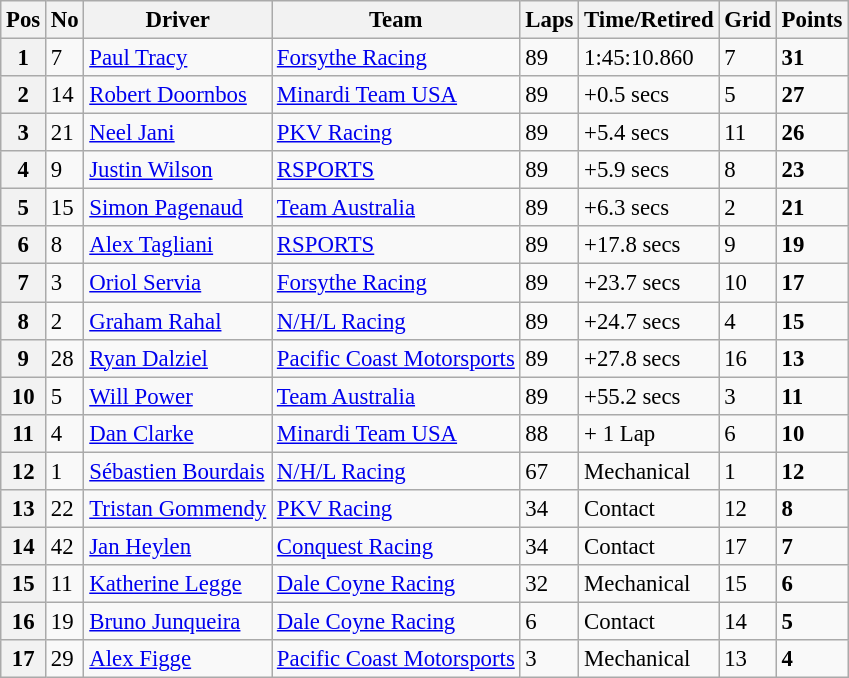<table class="wikitable" style="font-size:95%;">
<tr>
<th>Pos</th>
<th>No</th>
<th>Driver</th>
<th>Team</th>
<th>Laps</th>
<th>Time/Retired</th>
<th>Grid</th>
<th>Points</th>
</tr>
<tr>
<th>1</th>
<td>7</td>
<td> <a href='#'>Paul Tracy</a></td>
<td><a href='#'>Forsythe Racing</a></td>
<td>89</td>
<td>1:45:10.860</td>
<td>7</td>
<td><strong>31</strong></td>
</tr>
<tr>
<th>2</th>
<td>14</td>
<td> <a href='#'>Robert Doornbos</a></td>
<td><a href='#'>Minardi Team USA</a></td>
<td>89</td>
<td>+0.5 secs</td>
<td>5</td>
<td><strong>27</strong></td>
</tr>
<tr>
<th>3</th>
<td>21</td>
<td> <a href='#'>Neel Jani</a></td>
<td><a href='#'>PKV Racing</a></td>
<td>89</td>
<td>+5.4 secs</td>
<td>11</td>
<td><strong>26</strong></td>
</tr>
<tr>
<th>4</th>
<td>9</td>
<td> <a href='#'>Justin Wilson</a></td>
<td><a href='#'>RSPORTS</a></td>
<td>89</td>
<td>+5.9 secs</td>
<td>8</td>
<td><strong>23</strong></td>
</tr>
<tr>
<th>5</th>
<td>15</td>
<td> <a href='#'>Simon Pagenaud</a></td>
<td><a href='#'>Team Australia</a></td>
<td>89</td>
<td>+6.3 secs</td>
<td>2</td>
<td><strong>21</strong></td>
</tr>
<tr>
<th>6</th>
<td>8</td>
<td> <a href='#'>Alex Tagliani</a></td>
<td><a href='#'>RSPORTS</a></td>
<td>89</td>
<td>+17.8 secs</td>
<td>9</td>
<td><strong>19</strong></td>
</tr>
<tr>
<th>7</th>
<td>3</td>
<td> <a href='#'>Oriol Servia</a></td>
<td><a href='#'>Forsythe Racing</a></td>
<td>89</td>
<td>+23.7 secs</td>
<td>10</td>
<td><strong>17</strong></td>
</tr>
<tr>
<th>8</th>
<td>2</td>
<td> <a href='#'>Graham Rahal</a></td>
<td><a href='#'>N/H/L Racing</a></td>
<td>89</td>
<td>+24.7 secs</td>
<td>4</td>
<td><strong>15</strong></td>
</tr>
<tr>
<th>9</th>
<td>28</td>
<td> <a href='#'>Ryan Dalziel</a></td>
<td><a href='#'>Pacific Coast Motorsports</a></td>
<td>89</td>
<td>+27.8 secs</td>
<td>16</td>
<td><strong>13</strong></td>
</tr>
<tr>
<th>10</th>
<td>5</td>
<td> <a href='#'>Will Power</a></td>
<td><a href='#'>Team Australia</a></td>
<td>89</td>
<td>+55.2 secs</td>
<td>3</td>
<td><strong>11</strong></td>
</tr>
<tr>
<th>11</th>
<td>4</td>
<td> <a href='#'>Dan Clarke</a></td>
<td><a href='#'>Minardi Team USA</a></td>
<td>88</td>
<td>+ 1 Lap</td>
<td>6</td>
<td><strong>10</strong></td>
</tr>
<tr>
<th>12</th>
<td>1</td>
<td> <a href='#'>Sébastien Bourdais</a></td>
<td><a href='#'>N/H/L Racing</a></td>
<td>67</td>
<td>Mechanical</td>
<td>1</td>
<td><strong>12</strong></td>
</tr>
<tr>
<th>13</th>
<td>22</td>
<td> <a href='#'>Tristan Gommendy</a></td>
<td><a href='#'>PKV Racing</a></td>
<td>34</td>
<td>Contact</td>
<td>12</td>
<td><strong>8</strong></td>
</tr>
<tr>
<th>14</th>
<td>42</td>
<td> <a href='#'>Jan Heylen</a></td>
<td><a href='#'>Conquest Racing</a></td>
<td>34</td>
<td>Contact</td>
<td>17</td>
<td><strong>7</strong></td>
</tr>
<tr>
<th>15</th>
<td>11</td>
<td> <a href='#'>Katherine Legge</a></td>
<td><a href='#'>Dale Coyne Racing</a></td>
<td>32</td>
<td>Mechanical</td>
<td>15</td>
<td><strong>6</strong></td>
</tr>
<tr>
<th>16</th>
<td>19</td>
<td> <a href='#'>Bruno Junqueira</a></td>
<td><a href='#'>Dale Coyne Racing</a></td>
<td>6</td>
<td>Contact</td>
<td>14</td>
<td><strong>5</strong></td>
</tr>
<tr>
<th>17</th>
<td>29</td>
<td> <a href='#'>Alex Figge</a></td>
<td><a href='#'>Pacific Coast Motorsports</a></td>
<td>3</td>
<td>Mechanical</td>
<td>13</td>
<td><strong>4</strong></td>
</tr>
</table>
